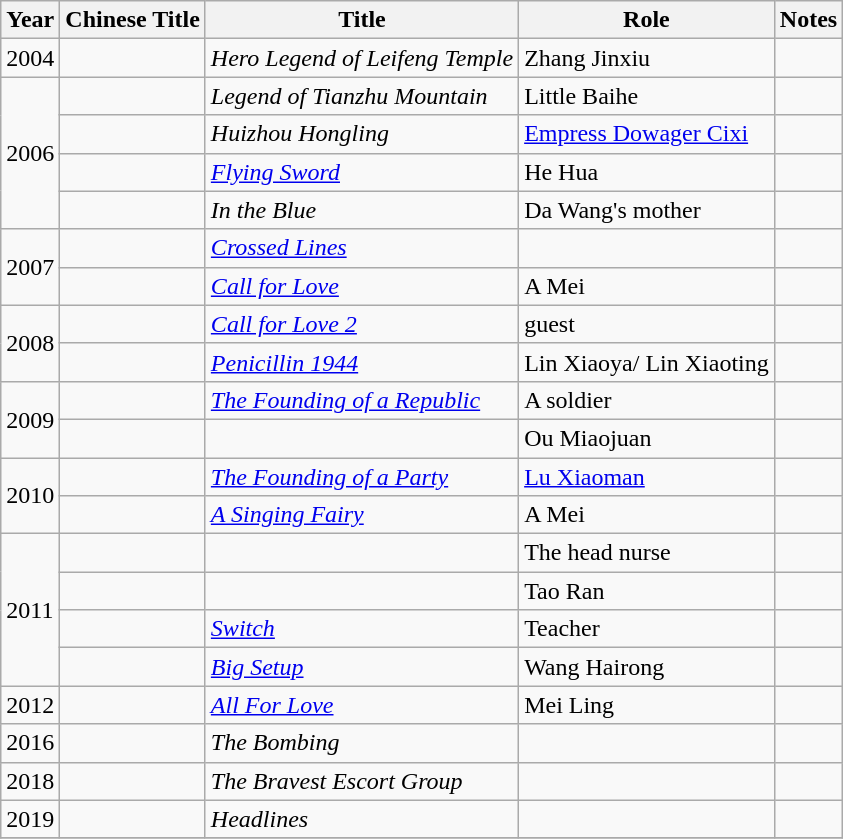<table class="wikitable">
<tr>
<th>Year</th>
<th>Chinese Title</th>
<th>Title</th>
<th>Role</th>
<th>Notes</th>
</tr>
<tr>
<td>2004</td>
<td></td>
<td><em>Hero Legend of Leifeng Temple</em></td>
<td>Zhang Jinxiu</td>
<td></td>
</tr>
<tr>
<td rowspan="4">2006</td>
<td></td>
<td><em>Legend of Tianzhu Mountain</em></td>
<td>Little Baihe</td>
<td></td>
</tr>
<tr>
<td></td>
<td><em>Huizhou Hongling</em></td>
<td><a href='#'>Empress Dowager Cixi</a></td>
<td></td>
</tr>
<tr>
<td></td>
<td><em><a href='#'>Flying Sword</a></em></td>
<td>He Hua</td>
<td></td>
</tr>
<tr>
<td></td>
<td><em>In the Blue</em></td>
<td>Da Wang's mother</td>
<td></td>
</tr>
<tr>
<td rowspan="2">2007</td>
<td></td>
<td><em><a href='#'>Crossed Lines</a></em></td>
<td></td>
</tr>
<tr>
<td></td>
<td><em><a href='#'>Call for Love</a></em></td>
<td>A Mei</td>
<td></td>
</tr>
<tr>
<td rowspan="2">2008</td>
<td></td>
<td><em><a href='#'>Call for Love 2</a></em></td>
<td>guest</td>
<td></td>
</tr>
<tr>
<td></td>
<td><em><a href='#'>Penicillin 1944</a></em></td>
<td>Lin Xiaoya/ Lin Xiaoting</td>
<td></td>
</tr>
<tr>
<td rowspan="2">2009</td>
<td></td>
<td><em><a href='#'>The Founding of a Republic</a></em></td>
<td>A soldier</td>
<td></td>
</tr>
<tr>
<td></td>
<td></td>
<td>Ou Miaojuan</td>
<td></td>
</tr>
<tr>
<td rowspan="2">2010</td>
<td></td>
<td><em><a href='#'>The Founding of a Party</a></em></td>
<td><a href='#'>Lu Xiaoman</a></td>
<td></td>
</tr>
<tr>
<td></td>
<td><em><a href='#'>A Singing Fairy</a></em></td>
<td>A Mei</td>
<td></td>
</tr>
<tr>
<td rowspan="4">2011</td>
<td></td>
<td></td>
<td>The head nurse</td>
<td></td>
</tr>
<tr>
<td></td>
<td></td>
<td>Tao Ran</td>
<td></td>
</tr>
<tr>
<td></td>
<td><em><a href='#'>Switch</a></em></td>
<td>Teacher</td>
<td></td>
</tr>
<tr>
<td></td>
<td><em><a href='#'>Big Setup</a></em></td>
<td>Wang Hairong</td>
<td></td>
</tr>
<tr>
<td rowspan="1">2012</td>
<td></td>
<td><em><a href='#'>All For Love</a></em></td>
<td>Mei Ling</td>
<td></td>
</tr>
<tr>
<td rowspan="1">2016</td>
<td></td>
<td><em>The Bombing</em></td>
<td></td>
<td></td>
</tr>
<tr>
<td rowspan="1">2018</td>
<td></td>
<td><em>The Bravest Escort Group</em></td>
<td></td>
<td></td>
</tr>
<tr>
<td rowspan="1">2019</td>
<td></td>
<td><em>Headlines</em></td>
<td></td>
<td></td>
</tr>
<tr>
</tr>
</table>
